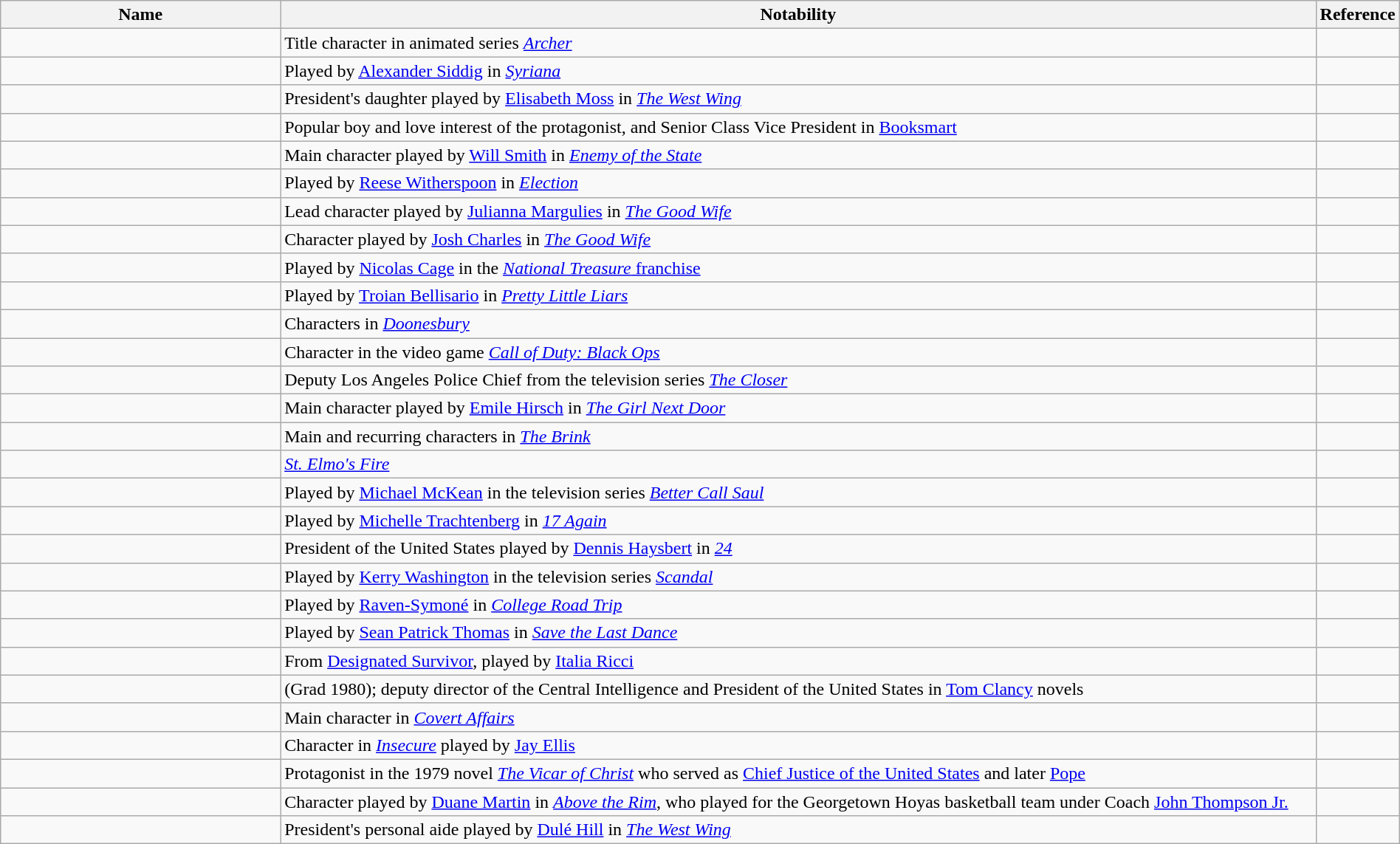<table class="wikitable sortable" style="width:100%">
<tr>
<th style="width:20%;">Name</th>
<th style="width:*;" class="unsortable">Notability</th>
<th style="width:5%;" class="unsortable">Reference</th>
</tr>
<tr>
<td></td>
<td>Title character in animated series <a href='#'><em>Archer</em></a></td>
<td style="text-align:center;"></td>
</tr>
<tr>
<td></td>
<td>Played by <a href='#'>Alexander Siddig</a> in <em><a href='#'>Syriana</a></em></td>
<td style="text-align:center;"></td>
</tr>
<tr>
<td></td>
<td>President's daughter played by <a href='#'>Elisabeth Moss</a> in <em><a href='#'>The West Wing</a></em></td>
<td style="text-align:center;"></td>
</tr>
<tr>
<td></td>
<td>Popular boy and love interest of the protagonist, and Senior Class Vice President in <a href='#'>Booksmart</a></td>
<td style="text-align:center;"></td>
</tr>
<tr>
<td></td>
<td>Main character played by <a href='#'>Will Smith</a> in <a href='#'><em>Enemy of the State</em></a></td>
<td style="text-align:center;"></td>
</tr>
<tr>
<td></td>
<td>Played by <a href='#'>Reese Witherspoon</a> in <a href='#'><em>Election</em></a></td>
<td style="text-align:center;"></td>
</tr>
<tr>
<td></td>
<td>Lead character played by <a href='#'>Julianna Margulies</a> in <em><a href='#'>The Good Wife</a></em></td>
<td style="text-align:center;"></td>
</tr>
<tr>
<td></td>
<td>Character played by <a href='#'>Josh Charles</a> in <em><a href='#'>The Good Wife</a></em></td>
<td style="text-align:center;"></td>
</tr>
<tr>
<td></td>
<td>Played by <a href='#'>Nicolas Cage</a> in the <a href='#'><em>National Treasure</em> franchise</a></td>
<td style="text-align:center;"></td>
</tr>
<tr>
<td></td>
<td>Played by <a href='#'>Troian Bellisario</a> in <em><a href='#'>Pretty Little Liars</a></em></td>
<td style="text-align:center;"></td>
</tr>
<tr>
<td></td>
<td>Characters in <em><a href='#'>Doonesbury</a></em></td>
<td style="text-align:center;"></td>
</tr>
<tr>
<td></td>
<td>Character in the video game <em><a href='#'>Call of Duty: Black Ops</a></em></td>
<td style="text-align:center;"></td>
</tr>
<tr>
<td></td>
<td>Deputy Los Angeles Police Chief from the television series <em><a href='#'>The Closer</a></em></td>
<td style="text-align:center;"></td>
</tr>
<tr>
<td></td>
<td>Main character played by <a href='#'>Emile Hirsch</a> in <a href='#'><em>The Girl Next Door</em></a></td>
<td style="text-align:center;"></td>
</tr>
<tr>
<td></td>
<td>Main and recurring characters in <em><a href='#'>The Brink</a></em></td>
<td style="text-align:center;"></td>
</tr>
<tr>
<td></td>
<td><a href='#'><em>St. Elmo's Fire</em></a></td>
<td style="text-align:center;"></td>
</tr>
<tr>
<td></td>
<td>Played by <a href='#'>Michael McKean</a> in the television series <em><a href='#'>Better Call Saul</a></em></td>
<td style="text-align:center;"></td>
</tr>
<tr>
<td></td>
<td>Played by <a href='#'>Michelle Trachtenberg</a> in <a href='#'><em>17 Again</em></a></td>
<td style="text-align:center;"></td>
</tr>
<tr>
<td></td>
<td>President of the United States played by <a href='#'>Dennis Haysbert</a> in <a href='#'><em>24</em></a></td>
<td style="text-align:center;"></td>
</tr>
<tr>
<td></td>
<td>Played by <a href='#'>Kerry Washington</a> in the television series <a href='#'><em>Scandal</em></a></td>
<td style="text-align:center;"></td>
</tr>
<tr>
<td></td>
<td>Played by <a href='#'>Raven-Symoné</a> in <em><a href='#'>College Road Trip</a></em></td>
<td style="text-align:center;"></td>
</tr>
<tr>
<td></td>
<td>Played by <a href='#'>Sean Patrick Thomas</a> in <em><a href='#'>Save the Last Dance</a></em></td>
<td style="text-align:center;"></td>
</tr>
<tr>
<td></td>
<td>From <a href='#'>Designated Survivor</a>, played by <a href='#'>Italia Ricci</a></td>
<td></td>
</tr>
<tr>
<td></td>
<td>(Grad 1980); deputy director of the Central Intelligence and President of the United States in <a href='#'>Tom Clancy</a> novels</td>
<td style="text-align:center;"></td>
</tr>
<tr>
<td></td>
<td>Main character in <em><a href='#'>Covert Affairs</a></em></td>
<td style="text-align:center;"></td>
</tr>
<tr>
<td></td>
<td>Character in <em><a href='#'>Insecure</a></em> played by <a href='#'>Jay Ellis</a></td>
<td style="text-align:center;"></td>
</tr>
<tr>
<td></td>
<td>Protagonist in the 1979 novel <em><a href='#'>The Vicar of Christ</a></em> who served as <a href='#'>Chief Justice of the United States</a> and later <a href='#'>Pope</a></td>
<td style="text-align:center;"></td>
</tr>
<tr>
<td></td>
<td>Character played by <a href='#'>Duane Martin</a> in <em><a href='#'>Above the Rim</a></em>, who played for the Georgetown Hoyas basketball team under Coach <a href='#'>John Thompson Jr.</a></td>
<td style="text-align:center;"></td>
</tr>
<tr>
<td></td>
<td>President's personal aide played by <a href='#'>Dulé Hill</a> in <em><a href='#'>The West Wing</a></em></td>
<td style="text-align:center;"></td>
</tr>
</table>
